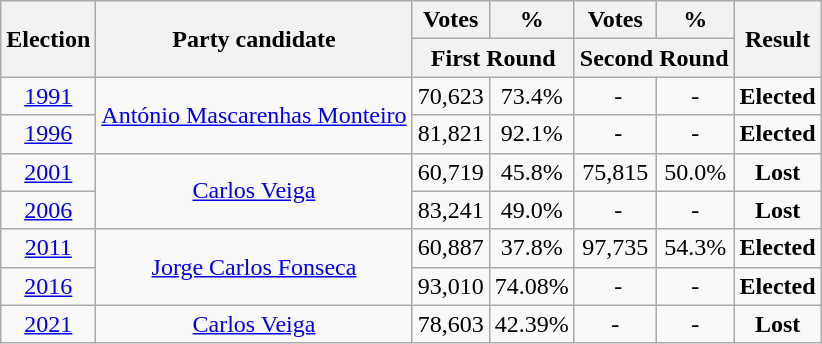<table class=wikitable style=text-align:center>
<tr>
<th rowspan="2"><strong>Election</strong></th>
<th rowspan="2"><strong>Party candidate</strong></th>
<th>Votes</th>
<th>%</th>
<th>Votes</th>
<th>%</th>
<th rowspan="2">Result</th>
</tr>
<tr>
<th colspan="2">First Round</th>
<th colspan="2">Second Round</th>
</tr>
<tr>
<td><a href='#'>1991</a></td>
<td rowspan="2"><a href='#'>António Mascarenhas Monteiro</a></td>
<td>70,623</td>
<td>73.4%</td>
<td> -</td>
<td>-</td>
<td><strong>Elected</strong> </td>
</tr>
<tr>
<td><a href='#'>1996</a></td>
<td>81,821</td>
<td>92.1%</td>
<td> -</td>
<td>-</td>
<td><strong>Elected</strong> </td>
</tr>
<tr>
<td><a href='#'>2001</a></td>
<td rowspan="2"><a href='#'>Carlos Veiga</a></td>
<td>60,719</td>
<td>45.8%</td>
<td>75,815</td>
<td>50.0%</td>
<td><strong>Lost</strong> </td>
</tr>
<tr>
<td><a href='#'>2006</a></td>
<td>83,241</td>
<td>49.0%</td>
<td> -</td>
<td>-</td>
<td><strong>Lost</strong> </td>
</tr>
<tr>
<td><a href='#'>2011</a></td>
<td rowspan="2"><a href='#'>Jorge Carlos Fonseca</a></td>
<td>60,887</td>
<td>37.8%</td>
<td>97,735</td>
<td>54.3%</td>
<td><strong>Elected</strong> </td>
</tr>
<tr>
<td><a href='#'>2016</a></td>
<td>93,010</td>
<td>74.08%</td>
<td> -</td>
<td>-</td>
<td><strong>Elected</strong> </td>
</tr>
<tr>
<td><a href='#'>2021</a></td>
<td><a href='#'>Carlos Veiga</a></td>
<td>78,603</td>
<td>42.39%</td>
<td>-</td>
<td>-</td>
<td><strong>Lost</strong> </td>
</tr>
</table>
